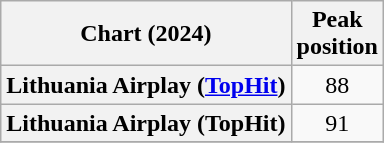<table class="wikitable sortable plainrowheaders" style="text-align:center">
<tr>
<th scope="col">Chart (2024)</th>
<th scope="col">Peak<br>position</th>
</tr>
<tr>
<th scope="row">Lithuania Airplay (<a href='#'>TopHit</a>)</th>
<td>88</td>
</tr>
<tr>
<th scope="row">Lithuania Airplay (TopHit)<br></th>
<td>91</td>
</tr>
<tr>
</tr>
</table>
